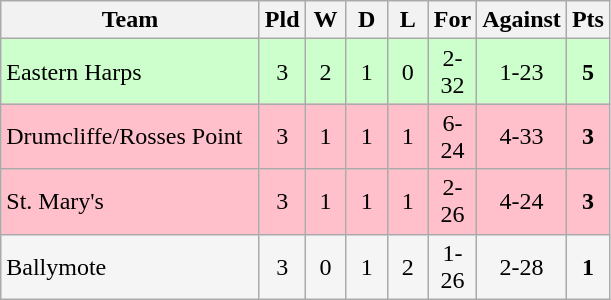<table class="wikitable">
<tr>
<th width=165>Team</th>
<th width=20>Pld</th>
<th width=20>W</th>
<th width=20>D</th>
<th width=20>L</th>
<th width=20>For</th>
<th width=20>Against</th>
<th width=20>Pts</th>
</tr>
<tr align=center style="background:#ccffcc;">
<td style="text-align:left;">Eastern Harps</td>
<td>3</td>
<td>2</td>
<td>1</td>
<td>0</td>
<td>2-32</td>
<td>1-23</td>
<td><strong>5</strong></td>
</tr>
<tr align=center style="background:pink;">
<td style="text-align:left;">Drumcliffe/Rosses Point</td>
<td>3</td>
<td>1</td>
<td>1</td>
<td>1</td>
<td>6-24</td>
<td>4-33</td>
<td><strong>3</strong></td>
</tr>
<tr align=center style="background:pink;">
<td style="text-align:left;">St. Mary's</td>
<td>3</td>
<td>1</td>
<td>1</td>
<td>1</td>
<td>2-26</td>
<td>4-24</td>
<td><strong>3</strong></td>
</tr>
<tr align=center style="background:#f5f5f5;">
<td style="text-align:left;">Ballymote</td>
<td>3</td>
<td>0</td>
<td>1</td>
<td>2</td>
<td>1-26</td>
<td>2-28</td>
<td><strong>1</strong></td>
</tr>
</table>
